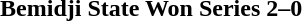<table class="noborder" style="text-align: center; border: none; width: 100%">
<tr>
<th width="97%"><strong>Bemidji State Won Series 2–0</strong></th>
<th width="3%"></th>
</tr>
</table>
